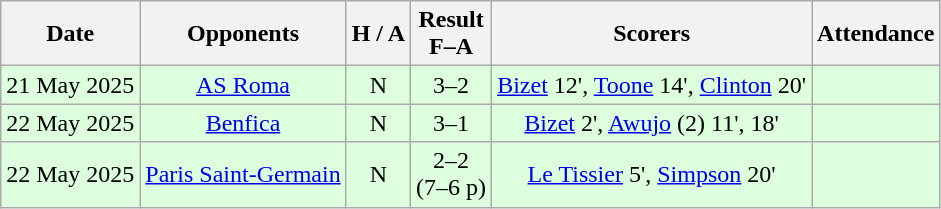<table class="wikitable" style="text-align:center">
<tr>
<th>Date</th>
<th>Opponents</th>
<th>H / A</th>
<th>Result<br>F–A</th>
<th>Scorers</th>
<th>Attendance</th>
</tr>
<tr bgcolor=#ddffdd>
<td>21 May 2025</td>
<td><a href='#'>AS Roma</a></td>
<td>N</td>
<td>3–2</td>
<td><a href='#'>Bizet</a> 12', <a href='#'>Toone</a> 14', <a href='#'>Clinton</a> 20'</td>
<td></td>
</tr>
<tr bgcolor=#ddffdd>
<td>22 May 2025</td>
<td><a href='#'>Benfica</a></td>
<td>N</td>
<td>3–1</td>
<td><a href='#'>Bizet</a> 2', <a href='#'>Awujo</a> (2) 11', 18'</td>
<td></td>
</tr>
<tr bgcolor=#ddffdd>
<td>22 May 2025</td>
<td><a href='#'>Paris Saint-Germain</a></td>
<td>N</td>
<td>2–2<br>(7–6 p)</td>
<td><a href='#'>Le Tissier</a> 5', <a href='#'>Simpson</a> 20'</td>
<td></td>
</tr>
</table>
